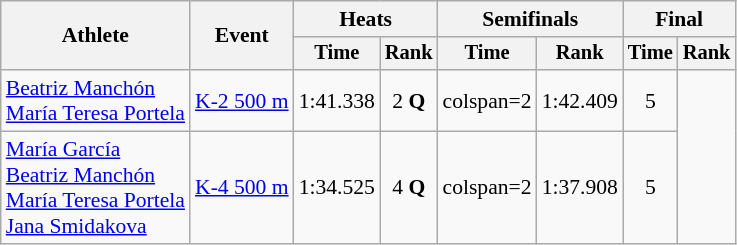<table class="wikitable" style="font-size:90%">
<tr>
<th rowspan=2>Athlete</th>
<th rowspan=2>Event</th>
<th colspan=2>Heats</th>
<th colspan=2>Semifinals</th>
<th colspan=2>Final</th>
</tr>
<tr style="font-size:95%">
<th>Time</th>
<th>Rank</th>
<th>Time</th>
<th>Rank</th>
<th>Time</th>
<th>Rank</th>
</tr>
<tr align=center>
<td align=left><a href='#'>Beatriz Manchón</a><br><a href='#'>María Teresa Portela</a></td>
<td align=left><a href='#'>K-2 500 m</a></td>
<td>1:41.338</td>
<td>2 <strong>Q</strong></td>
<td>colspan=2 </td>
<td>1:42.409</td>
<td>5</td>
</tr>
<tr align=center>
<td align=left><a href='#'>María García</a><br><a href='#'>Beatriz Manchón</a><br><a href='#'>María Teresa Portela</a><br><a href='#'>Jana Smidakova</a></td>
<td align=left><a href='#'>K-4 500 m</a></td>
<td>1:34.525</td>
<td>4 <strong>Q</strong></td>
<td>colspan=2 </td>
<td>1:37.908</td>
<td>5</td>
</tr>
</table>
